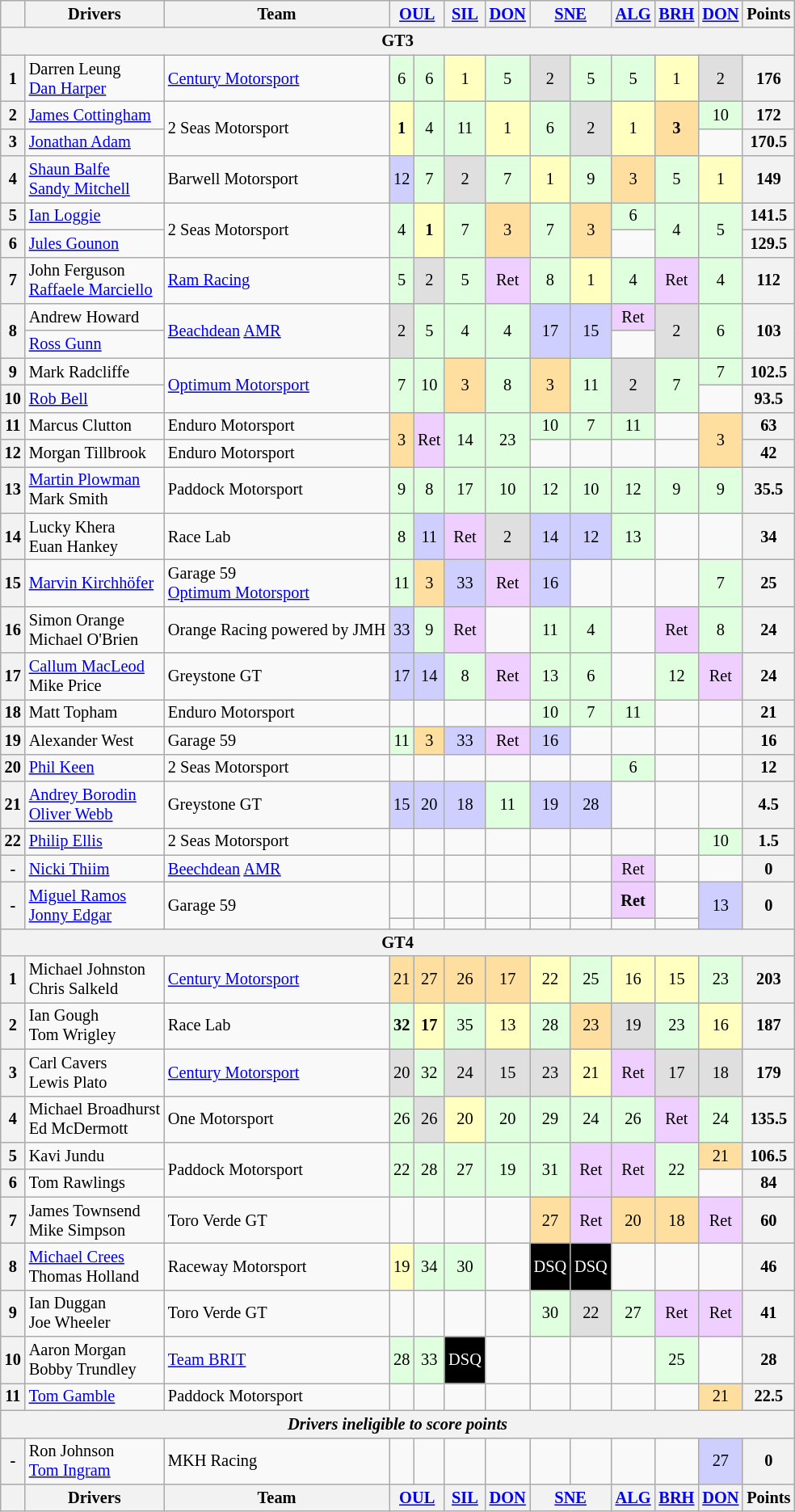<table class="wikitable" style="font-size:85%; text-align:center">
<tr>
<th></th>
<th>Drivers</th>
<th>Team</th>
<th colspan="2"><a href='#'>OUL</a></th>
<th><a href='#'>SIL</a></th>
<th><a href='#'>DON</a></th>
<th colspan="2"><a href='#'>SNE</a></th>
<th><a href='#'>ALG</a></th>
<th><a href='#'>BRH</a></th>
<th><a href='#'>DON</a></th>
<th>Points</th>
</tr>
<tr>
<th colspan="13">GT3</th>
</tr>
<tr>
<th>1</th>
<td align="left"> Darren Leung<br> <a href='#'>Dan Harper</a></td>
<td align="left"> <a href='#'>Century Motorsport</a></td>
<td style="background:#dfffdf;">6</td>
<td style="background:#dfffdf;">6</td>
<td style="background:#ffffbf;">1</td>
<td style="background:#dfffdf;">5</td>
<td style="background:#dfdfdf;">2</td>
<td style="background:#dfffdf;">5</td>
<td style="background:#dfffdf;">5</td>
<td style="background:#ffffbf;">1</td>
<td style="background:#dfdfdf;">2</td>
<th>176</th>
</tr>
<tr>
<th>2</th>
<td align="left"> <a href='#'>James Cottingham</a></td>
<td rowspan="2" align="left"> 2 Seas Motorsport</td>
<td rowspan="2" style="background:#ffffbf;"><strong>1</strong></td>
<td rowspan="2" style="background:#dfffdf;">4</td>
<td rowspan="2" style="background:#dfffdf;">11</td>
<td rowspan="2" style="background:#ffffbf;">1</td>
<td rowspan="2" style="background:#dfffdf;">6</td>
<td rowspan="2" style="background:#dfdfdf;">2</td>
<td rowspan="2" style="background:#ffffbf;">1</td>
<td rowspan="2" style="background:#ffdf9f;"><strong>3</strong></td>
<td style="background:#dfffdf;">10</td>
<th>172</th>
</tr>
<tr>
<th>3</th>
<td align="left"> <a href='#'>Jonathan Adam</a></td>
<td></td>
<th>170.5</th>
</tr>
<tr>
<th>4</th>
<td align="left"> <a href='#'>Shaun Balfe</a><br> <a href='#'>Sandy Mitchell</a></td>
<td align="left"> Barwell Motorsport</td>
<td style="background:#cfcfff;">12</td>
<td style="background:#dfffdf;">7</td>
<td style="background:#dfdfdf;">2</td>
<td style="background:#dfffdf;">7</td>
<td style="background:#ffffbf;">1</td>
<td style="background:#dfffdf;">9</td>
<td style="background:#ffdf9f;">3</td>
<td style="background:#dfffdf;">5</td>
<td style="background:#ffffbf;">1</td>
<th>149</th>
</tr>
<tr>
<th>5</th>
<td align="left"> <a href='#'>Ian Loggie</a></td>
<td rowspan="2" align="left"> 2 Seas Motorsport</td>
<td rowspan="2" style="background:#dfffdf;">4</td>
<td rowspan="2" style="background:#ffffbf;"><strong>1</strong></td>
<td rowspan="2" style="background:#dfffdf;">7</td>
<td rowspan="2" style="background:#ffdf9f;">3</td>
<td rowspan="2" style="background:#dfffdf;">7</td>
<td rowspan="2" style="background:#ffdf9f;">3</td>
<td style="background:#dfffdf;">6</td>
<td rowspan="2" style="background:#dfffdf;">4</td>
<td rowspan="2" style="background:#dfffdf;">5</td>
<th>141.5</th>
</tr>
<tr>
<th>6</th>
<td align="left"> <a href='#'>Jules Gounon</a></td>
<td></td>
<th>129.5</th>
</tr>
<tr>
<th>7</th>
<td align="left"> John Ferguson<br> <a href='#'>Raffaele Marciello</a></td>
<td align="left"> <a href='#'>Ram Racing</a></td>
<td style="background:#dfffdf;">5</td>
<td style="background:#dfdfdf;">2</td>
<td style="background:#dfffdf;">5</td>
<td style="background:#efcfff;">Ret</td>
<td style="background:#dfffdf;">8</td>
<td style="background:#ffffbf;">1</td>
<td style="background:#dfffdf;">4</td>
<td style="background:#efcfff;">Ret</td>
<td style="background:#dfffdf;">4</td>
<th>112</th>
</tr>
<tr>
<th rowspan="2">8</th>
<td align="left"> Andrew Howard</td>
<td rowspan="2" align="left"> <a href='#'>Beachdean</a> <a href='#'>AMR</a></td>
<td rowspan="2" style="background:#dfdfdf;">2</td>
<td rowspan="2" style="background:#dfffdf;">5</td>
<td rowspan="2" style="background:#dfffdf;">4</td>
<td rowspan="2" style="background:#dfffdf;">4</td>
<td rowspan="2" style="background:#cfcfff;">17</td>
<td rowspan="2" style="background:#cfcfff;">15</td>
<td style="background:#efcfff;">Ret</td>
<td rowspan="2" style="background:#dfdfdf;">2</td>
<td rowspan="2" style="background:#dfffdf;">6</td>
<th rowspan="2">103</th>
</tr>
<tr>
<td align="left"> <a href='#'>Ross Gunn</a></td>
<td></td>
</tr>
<tr>
<th>9</th>
<td align="left"> Mark Radcliffe</td>
<td rowspan="2" align="left"> <a href='#'>Optimum Motorsport</a></td>
<td rowspan="2" style="background:#dfffdf;">7</td>
<td rowspan="2" style="background:#dfffdf;">10</td>
<td rowspan="2" style="background:#ffdf9f;">3</td>
<td rowspan="2" style="background:#dfffdf;">8</td>
<td rowspan="2" style="background:#ffdf9f;">3</td>
<td rowspan="2" style="background:#dfffdf;">11</td>
<td rowspan="2" style="background:#dfdfdf;">2</td>
<td rowspan="2" style="background:#dfffdf;">7</td>
<td style="background:#dfffdf;">7</td>
<th>102.5</th>
</tr>
<tr>
<th>10</th>
<td align="left"> <a href='#'>Rob Bell</a></td>
<td></td>
<th>93.5</th>
</tr>
<tr>
<th>11</th>
<td align="left"> Marcus Clutton</td>
<td align="left"> Enduro Motorsport</td>
<td rowspan="2" style="background:#ffdf9f;">3</td>
<td rowspan="2" style="background:#efcfff;">Ret</td>
<td rowspan="2" style="background:#dfffdf;">14</td>
<td rowspan="2" style="background:#dfffdf;">23</td>
<td style="background:#dfffdf;">10</td>
<td style="background:#dfffdf;">7</td>
<td style="background:#dfffdf;">11</td>
<td></td>
<td rowspan="2" style="background:#ffdf9f;">3</td>
<th>63</th>
</tr>
<tr>
<th>12</th>
<td align="left"> Morgan Tillbrook</td>
<td align="left"> Enduro Motorsport</td>
<td></td>
<td></td>
<td></td>
<td></td>
<th>42</th>
</tr>
<tr>
<th>13</th>
<td align="left"> <a href='#'>Martin Plowman</a><br> Mark Smith</td>
<td align="left"> Paddock Motorsport</td>
<td style="background:#dfffdf;">9</td>
<td style="background:#dfffdf;">8</td>
<td style="background:#dfffdf;">17</td>
<td style="background:#dfffdf;">10</td>
<td style="background:#dfffdf;">12</td>
<td style="background:#dfffdf;">10</td>
<td style="background:#dfffdf;">12</td>
<td style="background:#dfffdf;">9</td>
<td style="background:#dfffdf;">9</td>
<th>35.5</th>
</tr>
<tr>
<th>14</th>
<td align="left"> Lucky Khera<br> Euan Hankey</td>
<td align="left"> Race Lab</td>
<td style="background:#dfffdf;">8</td>
<td style="background:#cfcfff;">11</td>
<td style="background:#efcfff;">Ret</td>
<td style="background:#dfdfdf;">2</td>
<td style="background:#cfcfff;">14</td>
<td style="background:#cfcfff;">12</td>
<td style="background:#dfffdf;">13</td>
<td></td>
<td></td>
<th>34</th>
</tr>
<tr>
<th>15</th>
<td align="left"> <a href='#'>Marvin Kirchhöfer</a></td>
<td align="left"> Garage 59<br> <a href='#'>Optimum Motorsport</a></td>
<td style="background:#dfffdf;">11</td>
<td style="background:#ffdf9f;">3</td>
<td style="background:#cfcfff;">33</td>
<td style="background:#efcfff;">Ret</td>
<td style="background:#cfcfff;">16</td>
<td></td>
<td></td>
<td></td>
<td style="background:#dfffdf;">7</td>
<th>25</th>
</tr>
<tr>
<th>16</th>
<td align="left"> Simon Orange<br> Michael O'Brien</td>
<td align="left"> Orange Racing powered by JMH</td>
<td style="background:#cfcfff;">33</td>
<td style="background:#dfffdf;">9</td>
<td style="background:#efcfff;">Ret</td>
<td></td>
<td style="background:#dfffdf;">11</td>
<td style="background:#dfffdf;">4</td>
<td></td>
<td style="background:#efcfff;">Ret</td>
<td style="background:#dfffdf;">8</td>
<th>24</th>
</tr>
<tr>
<th>17</th>
<td align="left"> <a href='#'>Callum MacLeod</a><br> Mike Price</td>
<td align="left"> Greystone GT</td>
<td style="background:#cfcfff;">17</td>
<td style="background:#cfcfff;">14</td>
<td style="background:#dfffdf;">8</td>
<td style="background:#efcfff;">Ret</td>
<td style="background:#dfffdf;">13</td>
<td style="background:#dfffdf;">6</td>
<td></td>
<td style="background:#dfffdf;">12</td>
<td style="background:#efcfff;">Ret</td>
<th>24</th>
</tr>
<tr>
<th>18</th>
<td align="left"> Matt Topham</td>
<td align="left"> Enduro Motorsport</td>
<td></td>
<td></td>
<td></td>
<td></td>
<td style="background:#dfffdf;">10</td>
<td style="background:#dfffdf;">7</td>
<td style="background:#dfffdf;">11</td>
<td></td>
<td></td>
<th>21</th>
</tr>
<tr>
<th>19</th>
<td align="left"> Alexander West</td>
<td align="left"> Garage 59</td>
<td style="background:#dfffdf;">11</td>
<td style="background:#ffdf9f;">3</td>
<td style="background:#cfcfff;">33</td>
<td style="background:#efcfff;">Ret</td>
<td style="background:#cfcfff;">16</td>
<td></td>
<td></td>
<td></td>
<td></td>
<th>16</th>
</tr>
<tr>
<th>20</th>
<td align="left"> <a href='#'>Phil Keen</a></td>
<td align="left"> 2 Seas Motorsport</td>
<td></td>
<td></td>
<td></td>
<td></td>
<td></td>
<td></td>
<td style="background:#dfffdf;">6</td>
<td></td>
<td></td>
<th>12</th>
</tr>
<tr>
<th>21</th>
<td align="left"> <a href='#'>Andrey Borodin</a><br> <a href='#'>Oliver Webb</a></td>
<td align="left"> Greystone GT</td>
<td style="background:#cfcfff;">15</td>
<td style="background:#cfcfff;">20</td>
<td style="background:#cfcfff;">18</td>
<td style="background:#dfffdf;">11</td>
<td style="background:#cfcfff;">19</td>
<td style="background:#cfcfff;">28</td>
<td></td>
<td></td>
<td></td>
<th>4.5</th>
</tr>
<tr>
<th>22</th>
<td align="left"> <a href='#'>Philip Ellis</a></td>
<td align="left"> 2 Seas Motorsport</td>
<td></td>
<td></td>
<td></td>
<td></td>
<td></td>
<td></td>
<td></td>
<td></td>
<td style="background:#dfffdf;">10</td>
<th>1.5</th>
</tr>
<tr>
<th>-</th>
<td align="left"> <a href='#'>Nicki Thiim</a></td>
<td align="left"> <a href='#'>Beechdean</a> <a href='#'>AMR</a></td>
<td></td>
<td></td>
<td></td>
<td></td>
<td></td>
<td></td>
<td style="background:#efcfff;">Ret</td>
<td></td>
<td></td>
<th>0</th>
</tr>
<tr>
<th rowspan="2">-</th>
<td rowspan="2" align="left"> <a href='#'>Miguel Ramos</a><br> <a href='#'>Jonny Edgar</a></td>
<td rowspan="2" align="left"> Garage 59</td>
<td></td>
<td></td>
<td></td>
<td></td>
<td></td>
<td></td>
<td style="background:#efcfff;"><strong>Ret</strong></td>
<td></td>
<td rowspan="2"  style="background:#cfcfff;">13</td>
<th rowspan="2">0</th>
</tr>
<tr>
<td></td>
<td></td>
<td></td>
<td></td>
<td></td>
<td></td>
<td></td>
<td></td>
</tr>
<tr>
<th colspan="13">GT4</th>
</tr>
<tr>
<th>1</th>
<td align="left"> Michael Johnston<br> Chris Salkeld</td>
<td align="left"> <a href='#'>Century Motorsport</a></td>
<td style="background:#ffdf9f;">21</td>
<td style="background:#ffdf9f;">27</td>
<td style="background:#ffdf9f;">26</td>
<td style="background:#ffdf9f;">17</td>
<td style="background:#ffffbf;">22</td>
<td style="background:#dfffdf;">25</td>
<td style="background:#ffffbf;">16</td>
<td style="background:#ffffbf;">15</td>
<td style="background:#dfffdf;">23</td>
<th>203</th>
</tr>
<tr>
<th>2</th>
<td align="left"> Ian Gough<br> Tom Wrigley</td>
<td align="left"> Race Lab</td>
<td style="background:#dfffdf;"><strong>32</strong></td>
<td style="background:#ffffbf;"><strong>17</strong></td>
<td style="background:#dfffdf;">35</td>
<td style="background:#ffffbf;">13</td>
<td style="background:#dfffdf;">28</td>
<td style="background:#ffdf9f;">23</td>
<td style="background:#dfdfdf;">19</td>
<td style="background:#dfffdf;">23</td>
<td style="background:#ffffbf;">16</td>
<th>187</th>
</tr>
<tr>
<th>3</th>
<td align="left"> Carl Cavers<br> Lewis Plato</td>
<td align="left"> <a href='#'>Century Motorsport</a></td>
<td style="background:#dfdfdf;">20</td>
<td style="background:#dfffdf;">32</td>
<td style="background:#dfdfdf;">24</td>
<td style="background:#dfdfdf;">15</td>
<td style="background:#dfdfdf;">23</td>
<td style="background:#ffffbf;">21</td>
<td style="background:#efcfff;">Ret</td>
<td style="background:#dfdfdf;">17</td>
<td style="background:#dfdfdf;">18</td>
<th>179</th>
</tr>
<tr>
<th>4</th>
<td align="left"> Michael Broadhurst<br> Ed McDermott</td>
<td align="left"> One Motorsport</td>
<td style="background:#dfffdf;">26</td>
<td style="background:#dfdfdf;">26</td>
<td style="background:#ffffbf;">20</td>
<td style="background:#dfffdf;">20</td>
<td style="background:#dfffdf;">29</td>
<td style="background:#dfffdf;">24</td>
<td style="background:#dfffdf;">26</td>
<td style="background:#efcfff;">Ret</td>
<td style="background:#dfffdf;">24</td>
<th>135.5</th>
</tr>
<tr>
<th>5</th>
<td align="left"> Kavi Jundu</td>
<td rowspan="2" align="left"> Paddock Motorsport</td>
<td rowspan="2" style="background:#dfffdf;">22</td>
<td rowspan="2" style="background:#dfffdf;">28</td>
<td rowspan="2" style="background:#dfffdf;">27</td>
<td rowspan="2" style="background:#dfffdf;">19</td>
<td rowspan="2" style="background:#dfffdf;">31</td>
<td rowspan="2" style="background:#efcfff;">Ret</td>
<td rowspan="2" style="background:#efcfff;">Ret</td>
<td rowspan="2" style="background:#dfffdf;">22</td>
<td style="background:#ffdf9f;">21</td>
<th>106.5</th>
</tr>
<tr>
<th>6</th>
<td align="left"> Tom Rawlings</td>
<td></td>
<th>84</th>
</tr>
<tr>
<th>7</th>
<td align="left"> James Townsend<br> Mike Simpson</td>
<td align="left"> Toro Verde GT</td>
<td></td>
<td></td>
<td></td>
<td></td>
<td style="background:#ffdf9f;">27</td>
<td style="background:#efcfff;">Ret</td>
<td style="background:#ffdf9f;">20</td>
<td style="background:#ffdf9f;">18</td>
<td style="background:#efcfff;">Ret</td>
<th>60</th>
</tr>
<tr>
<th>8</th>
<td align="left"> <a href='#'>Michael Crees</a><br> Thomas Holland</td>
<td align="left"> Raceway Motorsport</td>
<td style="background:#ffffbf;">19</td>
<td style="background:#dfffdf;">34</td>
<td style="background:#dfffdf;">30</td>
<td></td>
<td style="background-color:#000000; color:white">DSQ</td>
<td style="background-color:#000000; color:white">DSQ</td>
<td></td>
<td></td>
<td></td>
<th>46</th>
</tr>
<tr>
<th>9</th>
<td align="left"> Ian Duggan<br> Joe Wheeler</td>
<td align="left"> Toro Verde GT</td>
<td></td>
<td></td>
<td></td>
<td></td>
<td style="background:#dfffdf;">30</td>
<td style="background:#dfdfdf;">22</td>
<td style="background:#dfffdf;">27</td>
<td style="background:#efcfff;">Ret</td>
<td style="background:#efcfff;">Ret</td>
<th>41</th>
</tr>
<tr>
<th>10</th>
<td align="left"> Aaron Morgan<br> Bobby Trundley</td>
<td align="left"> <a href='#'>Team BRIT</a></td>
<td style="background:#dfffdf;">28</td>
<td style="background:#dfffdf;">33</td>
<td style="background-color:#000000; color:white">DSQ</td>
<td></td>
<td></td>
<td></td>
<td></td>
<td style="background:#dfffdf;">25</td>
<td></td>
<th>28</th>
</tr>
<tr>
<th>11</th>
<td align="left"> <a href='#'>Tom Gamble</a></td>
<td align="left"> Paddock Motorsport</td>
<td></td>
<td></td>
<td></td>
<td></td>
<td></td>
<td></td>
<td></td>
<td></td>
<td style="background:#ffdf9f;">21</td>
<th>22.5</th>
</tr>
<tr>
<th colspan="13"><em>Drivers ineligible to score points</em></th>
</tr>
<tr>
<th>-</th>
<td align="left"> Ron Johnson<br> <a href='#'>Tom Ingram</a></td>
<td align="left"> MKH Racing</td>
<td></td>
<td></td>
<td></td>
<td></td>
<td></td>
<td></td>
<td></td>
<td></td>
<td style="background:#cfcfff;">27</td>
<th>0</th>
</tr>
<tr>
<th></th>
<th>Drivers</th>
<th>Team</th>
<th colspan="2"><a href='#'>OUL</a></th>
<th><a href='#'>SIL</a></th>
<th><a href='#'>DON</a></th>
<th colspan="2"><a href='#'>SNE</a></th>
<th><a href='#'>ALG</a></th>
<th><a href='#'>BRH</a></th>
<th><a href='#'>DON</a></th>
<th>Points</th>
</tr>
</table>
